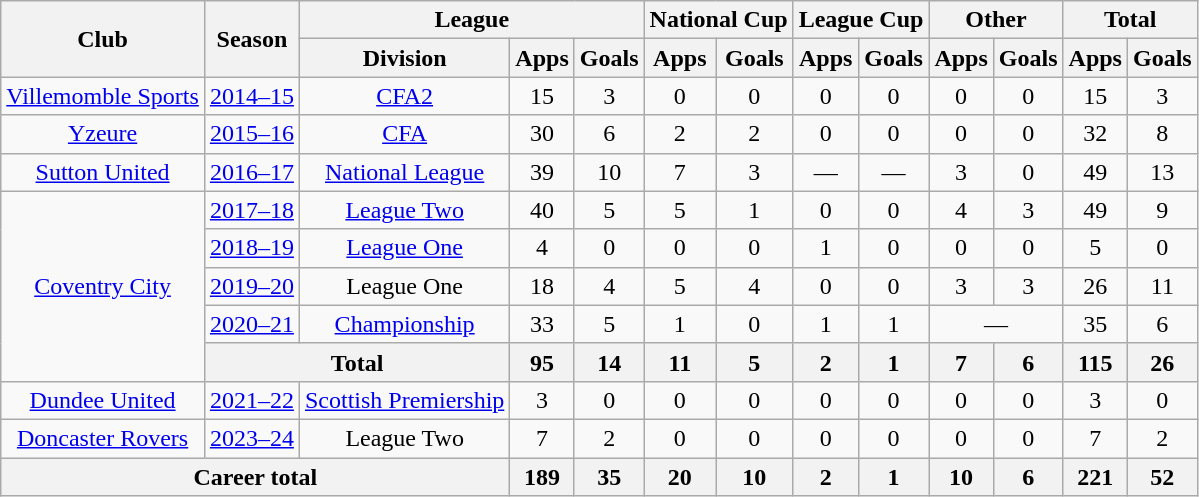<table class="wikitable" style="text-align: center">
<tr>
<th rowspan="2">Club</th>
<th rowspan="2">Season</th>
<th colspan="3">League</th>
<th colspan="2">National Cup</th>
<th colspan="2">League Cup</th>
<th colspan="2">Other</th>
<th colspan="2">Total</th>
</tr>
<tr>
<th>Division</th>
<th>Apps</th>
<th>Goals</th>
<th>Apps</th>
<th>Goals</th>
<th>Apps</th>
<th>Goals</th>
<th>Apps</th>
<th>Goals</th>
<th>Apps</th>
<th>Goals</th>
</tr>
<tr>
<td><a href='#'>Villemomble Sports</a></td>
<td><a href='#'>2014–15</a></td>
<td><a href='#'>CFA2</a></td>
<td>15</td>
<td>3</td>
<td>0</td>
<td>0</td>
<td>0</td>
<td>0</td>
<td>0</td>
<td>0</td>
<td>15</td>
<td>3</td>
</tr>
<tr>
<td><a href='#'>Yzeure</a></td>
<td><a href='#'>2015–16</a></td>
<td><a href='#'>CFA</a></td>
<td>30</td>
<td>6</td>
<td>2</td>
<td>2</td>
<td>0</td>
<td>0</td>
<td>0</td>
<td>0</td>
<td>32</td>
<td>8</td>
</tr>
<tr>
<td><a href='#'>Sutton United</a></td>
<td><a href='#'>2016–17</a></td>
<td><a href='#'>National League</a></td>
<td>39</td>
<td>10</td>
<td>7</td>
<td>3</td>
<td>—</td>
<td>—</td>
<td>3</td>
<td>0</td>
<td>49</td>
<td>13</td>
</tr>
<tr>
<td rowspan=5><a href='#'>Coventry City</a></td>
<td><a href='#'>2017–18</a></td>
<td><a href='#'>League Two</a></td>
<td>40</td>
<td>5</td>
<td>5</td>
<td>1</td>
<td>0</td>
<td>0</td>
<td>4</td>
<td>3</td>
<td>49</td>
<td>9</td>
</tr>
<tr>
<td><a href='#'>2018–19</a></td>
<td><a href='#'>League One</a></td>
<td>4</td>
<td>0</td>
<td>0</td>
<td>0</td>
<td>1</td>
<td>0</td>
<td>0</td>
<td>0</td>
<td>5</td>
<td>0</td>
</tr>
<tr>
<td><a href='#'>2019–20</a></td>
<td>League One</td>
<td>18</td>
<td>4</td>
<td>5</td>
<td>4</td>
<td>0</td>
<td>0</td>
<td>3</td>
<td>3</td>
<td>26</td>
<td>11</td>
</tr>
<tr>
<td><a href='#'>2020–21</a></td>
<td><a href='#'>Championship</a></td>
<td>33</td>
<td>5</td>
<td>1</td>
<td>0</td>
<td>1</td>
<td>1</td>
<td colspan="2">—</td>
<td>35</td>
<td>6</td>
</tr>
<tr>
<th colspan=2>Total</th>
<th>95</th>
<th>14</th>
<th>11</th>
<th>5</th>
<th>2</th>
<th>1</th>
<th>7</th>
<th>6</th>
<th>115</th>
<th>26</th>
</tr>
<tr>
<td><a href='#'>Dundee United</a></td>
<td><a href='#'>2021–22</a></td>
<td><a href='#'>Scottish Premiership</a></td>
<td>3</td>
<td>0</td>
<td>0</td>
<td>0</td>
<td>0</td>
<td>0</td>
<td>0</td>
<td>0</td>
<td>3</td>
<td>0</td>
</tr>
<tr>
<td><a href='#'>Doncaster Rovers</a></td>
<td><a href='#'>2023–24</a></td>
<td>League Two</td>
<td>7</td>
<td>2</td>
<td>0</td>
<td>0</td>
<td>0</td>
<td>0</td>
<td>0</td>
<td>0</td>
<td>7</td>
<td>2</td>
</tr>
<tr>
<th colspan="3">Career total</th>
<th>189</th>
<th>35</th>
<th>20</th>
<th>10</th>
<th>2</th>
<th>1</th>
<th>10</th>
<th>6</th>
<th>221</th>
<th>52</th>
</tr>
</table>
